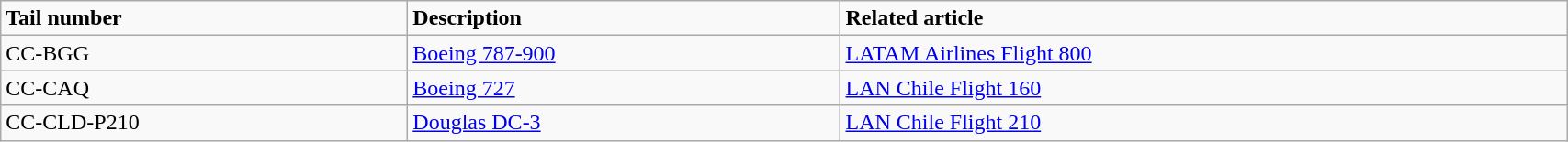<table class="wikitable" width="90%">
<tr>
<td><strong>Tail number</strong></td>
<td><strong>Description</strong></td>
<td><strong>Related article</strong></td>
</tr>
<tr>
<td>CC-BGG</td>
<td><a href='#'>Boeing 787-900</a></td>
<td><a href='#'>LATAM Airlines Flight 800</a></td>
</tr>
<tr>
<td>CC-CAQ</td>
<td><a href='#'>Boeing 727</a></td>
<td><a href='#'>LAN Chile Flight 160</a></td>
</tr>
<tr>
<td>CC-CLD-P210</td>
<td><a href='#'>Douglas DC-3</a></td>
<td><a href='#'>LAN Chile Flight 210</a></td>
</tr>
</table>
